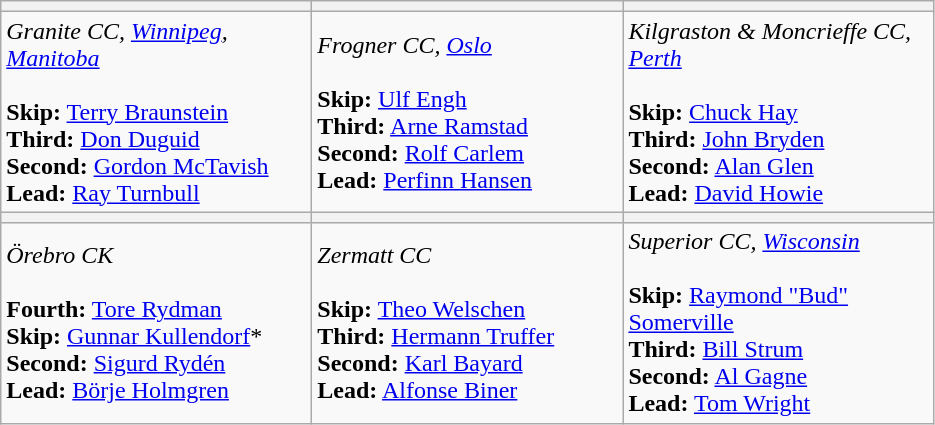<table class="wikitable">
<tr align=center>
<th bgcolor="#efefef" width="200"></th>
<th bgcolor="#efefef" width="200"></th>
<th bgcolor="#efefef" width="200"></th>
</tr>
<tr>
<td><em>Granite CC, <a href='#'>Winnipeg</a>, <a href='#'>Manitoba</a></em> <br><br><strong>Skip:</strong> <a href='#'>Terry Braunstein</a><br>
<strong>Third:</strong> <a href='#'>Don Duguid</a><br>
<strong>Second:</strong> <a href='#'>Gordon McTavish</a><br>
<strong>Lead:</strong> <a href='#'>Ray Turnbull</a></td>
<td><em>Frogner CC, <a href='#'>Oslo</a></em> <br><br><strong>Skip:</strong> <a href='#'>Ulf Engh</a><br>
<strong>Third:</strong> <a href='#'>Arne Ramstad</a><br>
<strong>Second:</strong> <a href='#'>Rolf Carlem</a><br>
<strong>Lead:</strong> <a href='#'>Perfinn Hansen</a></td>
<td><em>Kilgraston & Moncrieffe CC, <a href='#'>Perth</a></em> <br><br><strong>Skip:</strong> <a href='#'>Chuck Hay</a><br>
<strong>Third:</strong> <a href='#'>John Bryden</a><br>
<strong>Second:</strong> <a href='#'>Alan Glen</a><br>
<strong>Lead:</strong> <a href='#'>David Howie</a></td>
</tr>
<tr align=center>
<th bgcolor="#efefef" width="200"></th>
<th bgcolor="#efefef" width="200"></th>
<th bgcolor="#efefef" width="200"></th>
</tr>
<tr>
<td><em>Örebro CK</em> <br><br><strong>Fourth:</strong> <a href='#'>Tore Rydman</a><br>
<strong>Skip:</strong> <a href='#'>Gunnar Kullendorf</a>*<br>
<strong>Second:</strong> <a href='#'>Sigurd Rydén</a><br>
<strong>Lead:</strong> <a href='#'>Börje Holmgren</a></td>
<td><em>Zermatt CC</em> <br><br><strong>Skip:</strong> <a href='#'>Theo Welschen</a><br>
<strong>Third:</strong> <a href='#'>Hermann Truffer</a><br>
<strong>Second:</strong> <a href='#'>Karl Bayard</a><br>
<strong>Lead:</strong> <a href='#'>Alfonse Biner</a></td>
<td><em>Superior CC, <a href='#'>Wisconsin</a></em> <br><br><strong>Skip:</strong> <a href='#'>Raymond "Bud" Somerville</a><br>
<strong>Third:</strong> <a href='#'>Bill Strum</a><br>
<strong>Second:</strong> <a href='#'>Al Gagne</a><br>
<strong>Lead:</strong> <a href='#'>Tom Wright</a></td>
</tr>
</table>
